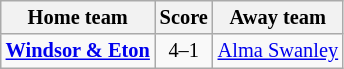<table class="wikitable" style="text-align: center; font-size:85%">
<tr>
<th>Home team</th>
<th>Score</th>
<th>Away team</th>
</tr>
<tr>
<td><strong><a href='#'>Windsor & Eton</a></strong></td>
<td>4–1</td>
<td><a href='#'>Alma Swanley</a></td>
</tr>
</table>
